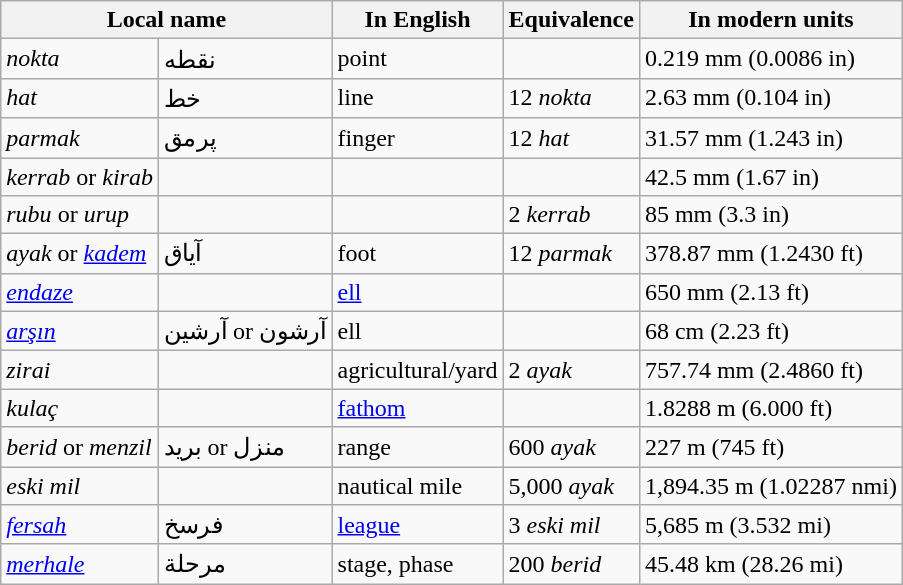<table class="wikitable">
<tr>
<th colspan="2">Local name</th>
<th>In English</th>
<th>Equivalence</th>
<th>In modern units</th>
</tr>
<tr>
<td><em>nokta</em></td>
<td>نقطه</td>
<td>point</td>
<td></td>
<td>0.219 mm (0.0086 in)</td>
</tr>
<tr>
<td><em>hat</em></td>
<td>خط‎</td>
<td>line</td>
<td>12 <em>nokta</em></td>
<td>2.63 mm (0.104 in)</td>
</tr>
<tr>
<td><em>parmak</em></td>
<td>پرمق</td>
<td>finger</td>
<td>12 <em>hat</em></td>
<td>31.57 mm (1.243 in)</td>
</tr>
<tr>
<td><em>kerrab</em> or <em>kirab</em></td>
<td></td>
<td></td>
<td></td>
<td>42.5 mm (1.67 in)</td>
</tr>
<tr>
<td><em>rubu</em> or <em>urup</em></td>
<td></td>
<td></td>
<td>2 <em>kerrab</em></td>
<td>85 mm (3.3 in)</td>
</tr>
<tr>
<td><em>ayak</em> or <em><a href='#'>kadem</a></em></td>
<td>آیاق</td>
<td>foot</td>
<td>12 <em>parmak</em></td>
<td>378.87 mm (1.2430 ft)</td>
</tr>
<tr>
<td><em><a href='#'>endaze</a></em></td>
<td></td>
<td><a href='#'>ell</a></td>
<td></td>
<td>650 mm (2.13 ft)</td>
</tr>
<tr>
<td><em><a href='#'>arşın</a></em></td>
<td>آرشين or آرشون</td>
<td>ell</td>
<td></td>
<td>68 cm (2.23 ft)</td>
</tr>
<tr>
<td><em>zirai</em></td>
<td></td>
<td>agricultural/yard</td>
<td>2 <em>ayak</em></td>
<td>757.74 mm (2.4860 ft)</td>
</tr>
<tr>
<td><em>kulaç</em></td>
<td></td>
<td><a href='#'>fathom</a></td>
<td></td>
<td>1.8288 m (6.000 ft)</td>
</tr>
<tr>
<td><em>berid</em> or <em>menzil</em></td>
<td>بريد or منزل</td>
<td>range</td>
<td>600 <em>ayak</em></td>
<td>227 m (745 ft)</td>
</tr>
<tr>
<td><em>eski mil</em></td>
<td></td>
<td>nautical mile</td>
<td>5,000 <em>ayak</em></td>
<td>1,894.35 m (1.02287 nmi)</td>
</tr>
<tr>
<td><em><a href='#'>fersah</a></em></td>
<td>فرسخ</td>
<td><a href='#'>league</a></td>
<td>3 <em>eski mil</em></td>
<td>5,685 m (3.532 mi)</td>
</tr>
<tr>
<td><em><a href='#'>merhale</a></em></td>
<td>مرحلة</td>
<td>stage, phase</td>
<td>200 <em>berid</em></td>
<td>45.48 km (28.26 mi)</td>
</tr>
</table>
